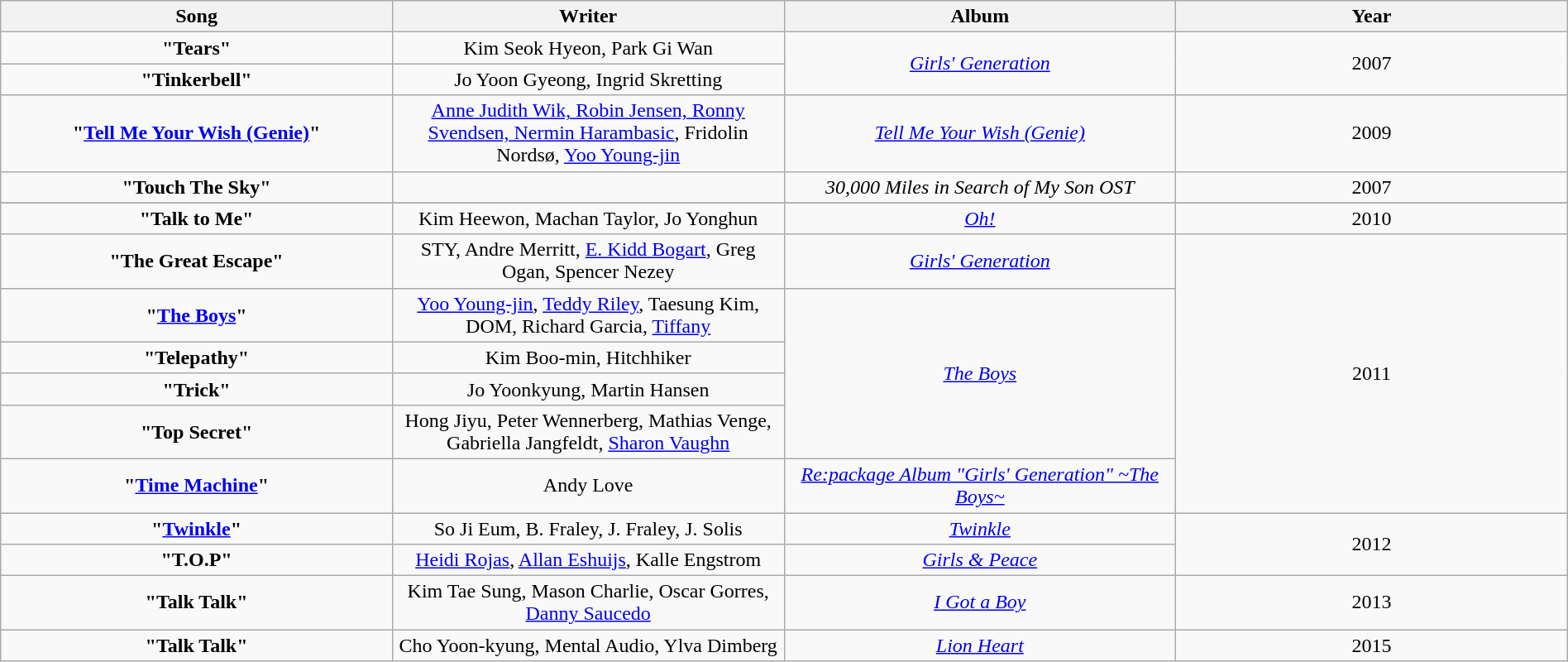<table class="wikitable" style="text-align:center; width:100%">
<tr>
<th style="width:25%">Song</th>
<th style="width:25%">Writer</th>
<th style="width:25%">Album</th>
<th style="width:25%">Year</th>
</tr>
<tr>
<td><strong>"Tears"</strong></td>
<td>Kim Seok Hyeon, Park Gi Wan</td>
<td rowspan="2"><em><a href='#'>Girls' Generation</a></em></td>
<td rowspan="2">2007</td>
</tr>
<tr>
<td><strong>"Tinkerbell"</strong></td>
<td>Jo Yoon Gyeong, Ingrid Skretting</td>
</tr>
<tr>
<td><strong>"<a href='#'>Tell Me Your Wish (Genie)</a>"</strong></td>
<td><a href='#'>Anne Judith Wik, Robin Jensen, Ronny Svendsen, Nermin Harambasic</a>, Fridolin Nordsø, <a href='#'>Yoo Young-jin</a></td>
<td><em><a href='#'>Tell Me Your Wish (Genie)</a></em></td>
<td>2009</td>
</tr>
<tr>
<td><strong>"Touch The Sky"</strong></td>
<td></td>
<td><em>30,000 Miles in Search of My Son OST</em></td>
<td>2007</td>
</tr>
<tr>
</tr>
<tr>
<td><strong>"Talk to Me"</strong></td>
<td>Kim Heewon, Machan Taylor, Jo Yonghun</td>
<td><em><a href='#'>Oh!</a></em></td>
<td>2010</td>
</tr>
<tr>
<td><strong>"The Great Escape"</strong></td>
<td>STY, Andre Merritt, <a href='#'>E. Kidd Bogart</a>, Greg Ogan, Spencer Nezey</td>
<td><em><a href='#'>Girls' Generation</a></em></td>
<td rowspan="6">2011</td>
</tr>
<tr>
<td><strong>"<a href='#'>The Boys</a>"</strong></td>
<td><a href='#'>Yoo Young-jin</a>, <a href='#'>Teddy Riley</a>, Taesung Kim, DOM, Richard Garcia, <a href='#'>Tiffany</a></td>
<td rowspan="4"><em><a href='#'>The Boys</a></em></td>
</tr>
<tr>
<td><strong>"Telepathy"</strong></td>
<td>Kim Boo-min, Hitchhiker</td>
</tr>
<tr>
<td><strong>"Trick"</strong></td>
<td>Jo Yoonkyung, Martin Hansen</td>
</tr>
<tr>
<td><strong>"Top Secret"</strong></td>
<td>Hong Jiyu, Peter Wennerberg, Mathias Venge, Gabriella Jangfeldt, <a href='#'>Sharon Vaughn</a></td>
</tr>
<tr>
<td><strong>"<a href='#'>Time Machine</a>"</strong></td>
<td>Andy Love</td>
<td><em><a href='#'>Re:package Album "Girls' Generation" ~The Boys~</a></em></td>
</tr>
<tr>
<td><strong>"<a href='#'>Twinkle</a>"</strong></td>
<td>So Ji Eum, B. Fraley, J. Fraley, J. Solis</td>
<td><em><a href='#'>Twinkle</a></em></td>
<td rowspan="2">2012</td>
</tr>
<tr>
<td><strong>"T.O.P"</strong></td>
<td><a href='#'>Heidi Rojas</a>, <a href='#'>Allan Eshuijs</a>, Kalle Engstrom</td>
<td><em><a href='#'>Girls & Peace</a></em></td>
</tr>
<tr>
<td><strong>"Talk Talk"</strong></td>
<td>Kim Tae Sung, Mason Charlie, Oscar Gorres, <a href='#'>Danny Saucedo</a></td>
<td><em><a href='#'>I Got a Boy</a></em></td>
<td>2013</td>
</tr>
<tr>
<td><strong>"Talk Talk"</strong></td>
<td>Cho Yoon-kyung, Mental Audio, Ylva Dimberg</td>
<td><em><a href='#'>Lion Heart</a></em></td>
<td>2015</td>
</tr>
</table>
